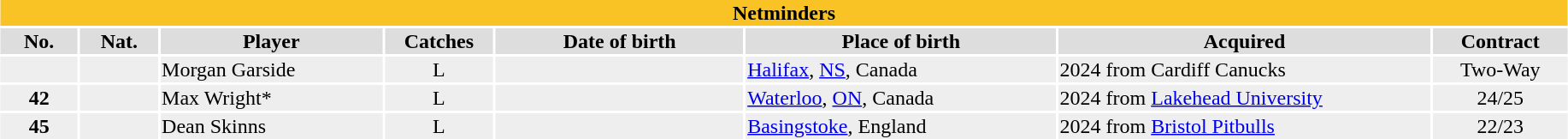<table class="toccolours"  style="width:97%; clear:both; margin:1.5em auto; text-align:center;">
<tr>
<th colspan="8" style="background: #f9c326; color: black;">Netminders</th>
</tr>
<tr style="background:#ddd;">
<th width=5%>No.</th>
<th width=5%>Nat.</th>
<th !width=22%>Player</th>
<th width=7%>Catches</th>
<th width=16%>Date of birth</th>
<th width=20%>Place of birth</th>
<th width=24%>Acquired</th>
<td><strong>Contract</strong></td>
</tr>
<tr style="background:#eee;">
<td></td>
<td></td>
<td align=left>Morgan Garside</td>
<td>L</td>
<td align=left></td>
<td align=left><a href='#'>Halifax</a>, <a href='#'>NS</a>, Canada</td>
<td align=left>2024 from Cardiff Canucks</td>
<td>Two-Way</td>
</tr>
<tr style="background:#eee;">
<td><strong>42</strong></td>
<td></td>
<td align=left>Max Wright*</td>
<td>L</td>
<td align=left></td>
<td align=left><a href='#'>Waterloo</a>, <a href='#'>ON</a>, Canada</td>
<td align=left>2024 from <a href='#'>Lakehead University</a></td>
<td>24/25</td>
</tr>
<tr style="background:#eee;">
<td><strong>45</strong></td>
<td></td>
<td align=left>Dean Skinns</td>
<td>L</td>
<td align=left></td>
<td align=left><a href='#'>Basingstoke</a>, England</td>
<td align=left>2024 from <a href='#'>Bristol Pitbulls</a></td>
<td>22/23</td>
</tr>
</table>
